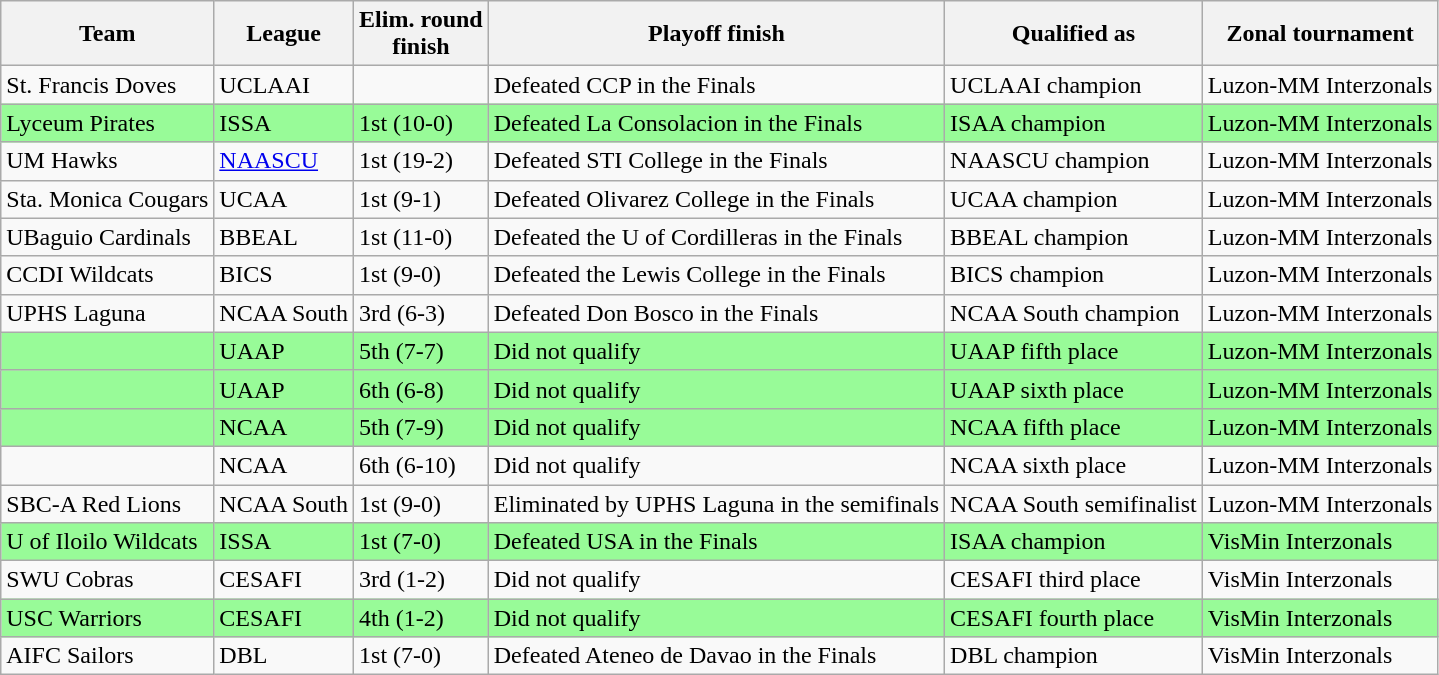<table class="wikitable sortable">
<tr>
<th>Team</th>
<th>League</th>
<th>Elim. round<br>finish</th>
<th>Playoff finish</th>
<th>Qualified as</th>
<th>Zonal tournament</th>
</tr>
<tr>
<td>St. Francis Doves</td>
<td>UCLAAI</td>
<td></td>
<td>Defeated CCP in the Finals</td>
<td>UCLAAI champion</td>
<td>Luzon-MM Interzonals</td>
</tr>
<tr bgcolor=#98fb98>
<td>Lyceum Pirates</td>
<td>ISSA</td>
<td>1st (10-0)</td>
<td>Defeated La Consolacion in the Finals</td>
<td>ISAA champion</td>
<td>Luzon-MM Interzonals</td>
</tr>
<tr>
<td>UM Hawks</td>
<td><a href='#'>NAASCU</a></td>
<td>1st (19-2)</td>
<td>Defeated STI College in the Finals</td>
<td>NAASCU champion</td>
<td>Luzon-MM Interzonals</td>
</tr>
<tr>
<td>Sta. Monica Cougars</td>
<td>UCAA</td>
<td>1st (9-1)</td>
<td>Defeated Olivarez College in the Finals</td>
<td>UCAA champion</td>
<td>Luzon-MM Interzonals</td>
</tr>
<tr>
<td>UBaguio Cardinals</td>
<td>BBEAL</td>
<td>1st (11-0)</td>
<td>Defeated the U of Cordilleras in the Finals</td>
<td>BBEAL champion</td>
<td>Luzon-MM Interzonals</td>
</tr>
<tr>
<td>CCDI Wildcats</td>
<td>BICS</td>
<td>1st (9-0)</td>
<td>Defeated the Lewis College in the Finals</td>
<td>BICS champion</td>
<td>Luzon-MM Interzonals</td>
</tr>
<tr>
<td>UPHS Laguna</td>
<td>NCAA South</td>
<td>3rd (6-3)</td>
<td>Defeated Don Bosco in the Finals</td>
<td>NCAA South champion</td>
<td>Luzon-MM Interzonals</td>
</tr>
<tr bgcolor=#98fb98>
<td></td>
<td>UAAP</td>
<td>5th (7-7)</td>
<td>Did not qualify</td>
<td>UAAP fifth place</td>
<td>Luzon-MM Interzonals</td>
</tr>
<tr bgcolor=#98fb98>
<td></td>
<td>UAAP</td>
<td>6th (6-8)</td>
<td>Did not qualify</td>
<td>UAAP sixth place</td>
<td>Luzon-MM Interzonals</td>
</tr>
<tr bgcolor=#98fb98>
<td></td>
<td>NCAA</td>
<td>5th (7-9)</td>
<td>Did not qualify</td>
<td>NCAA fifth place</td>
<td>Luzon-MM Interzonals</td>
</tr>
<tr>
<td></td>
<td>NCAA</td>
<td>6th (6-10)</td>
<td>Did not qualify</td>
<td>NCAA sixth place</td>
<td>Luzon-MM Interzonals</td>
</tr>
<tr>
<td>SBC-A Red Lions</td>
<td>NCAA South</td>
<td>1st (9-0)</td>
<td>Eliminated by UPHS Laguna in the semifinals</td>
<td>NCAA South semifinalist</td>
<td>Luzon-MM Interzonals</td>
</tr>
<tr bgcolor=#98fb98>
<td>U of Iloilo Wildcats</td>
<td>ISSA</td>
<td>1st (7-0)</td>
<td>Defeated USA in the Finals</td>
<td>ISAA champion</td>
<td>VisMin Interzonals</td>
</tr>
<tr>
<td>SWU Cobras</td>
<td>CESAFI</td>
<td>3rd (1-2)</td>
<td>Did not qualify</td>
<td>CESAFI third place</td>
<td>VisMin Interzonals</td>
</tr>
<tr bgcolor=#98fb98>
<td>USC Warriors</td>
<td>CESAFI</td>
<td>4th (1-2)</td>
<td>Did not qualify</td>
<td>CESAFI fourth place</td>
<td>VisMin Interzonals</td>
</tr>
<tr>
<td>AIFC Sailors</td>
<td>DBL</td>
<td>1st (7-0)</td>
<td>Defeated Ateneo de Davao in the Finals</td>
<td>DBL champion</td>
<td>VisMin Interzonals</td>
</tr>
</table>
